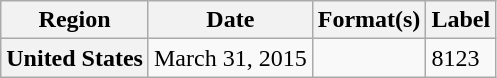<table class="wikitable plainrowheaders">
<tr>
<th scope="col">Region</th>
<th scope="col">Date</th>
<th scope="col">Format(s)</th>
<th scope="col">Label</th>
</tr>
<tr>
<th scope="row">United States</th>
<td>March 31, 2015</td>
<td></td>
<td>8123</td>
</tr>
</table>
